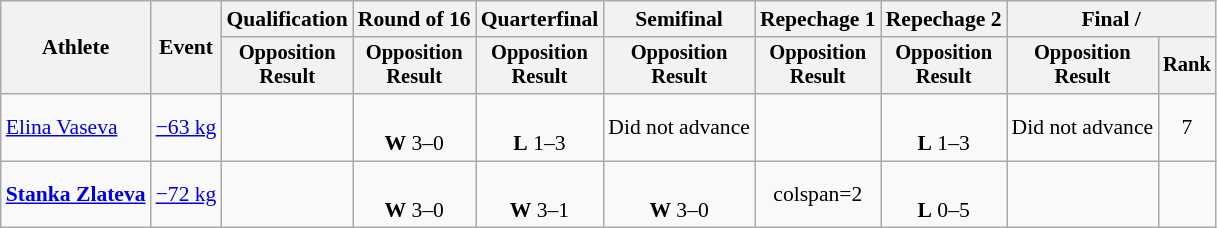<table class="wikitable" style="font-size:90%">
<tr>
<th rowspan="2">Athlete</th>
<th rowspan="2">Event</th>
<th>Qualification</th>
<th>Round of 16</th>
<th>Quarterfinal</th>
<th>Semifinal</th>
<th>Repechage 1</th>
<th>Repechage 2</th>
<th colspan=2>Final / </th>
</tr>
<tr style="font-size: 95%">
<th>Opposition<br>Result</th>
<th>Opposition<br>Result</th>
<th>Opposition<br>Result</th>
<th>Opposition<br>Result</th>
<th>Opposition<br>Result</th>
<th>Opposition<br>Result</th>
<th>Opposition<br>Result</th>
<th>Rank</th>
</tr>
<tr align=center>
<td align=left><a href='#'>Elina Vaseva</a></td>
<td align=left><a href='#'>−63 kg</a></td>
<td></td>
<td><br><strong>W</strong> 3–0 <sup></sup></td>
<td> <br><strong>L</strong> 1–3 <sup></sup></td>
<td>Did not advance</td>
<td></td>
<td> <br><strong>L</strong> 1–3 <sup></sup></td>
<td>Did not advance</td>
<td>7</td>
</tr>
<tr align=center>
<td align=left><strong><a href='#'>Stanka Zlateva</a></strong></td>
<td align=left><a href='#'>−72 kg</a></td>
<td></td>
<td><br><strong>W</strong> 3–0 <sup></sup></td>
<td><br><strong>W</strong> 3–1 <sup></sup></td>
<td> <br><strong>W</strong> 3–0 <sup></sup></td>
<td>colspan=2 </td>
<td> <br><strong>L</strong> 0–5 <sup></sup></td>
<td></td>
</tr>
</table>
